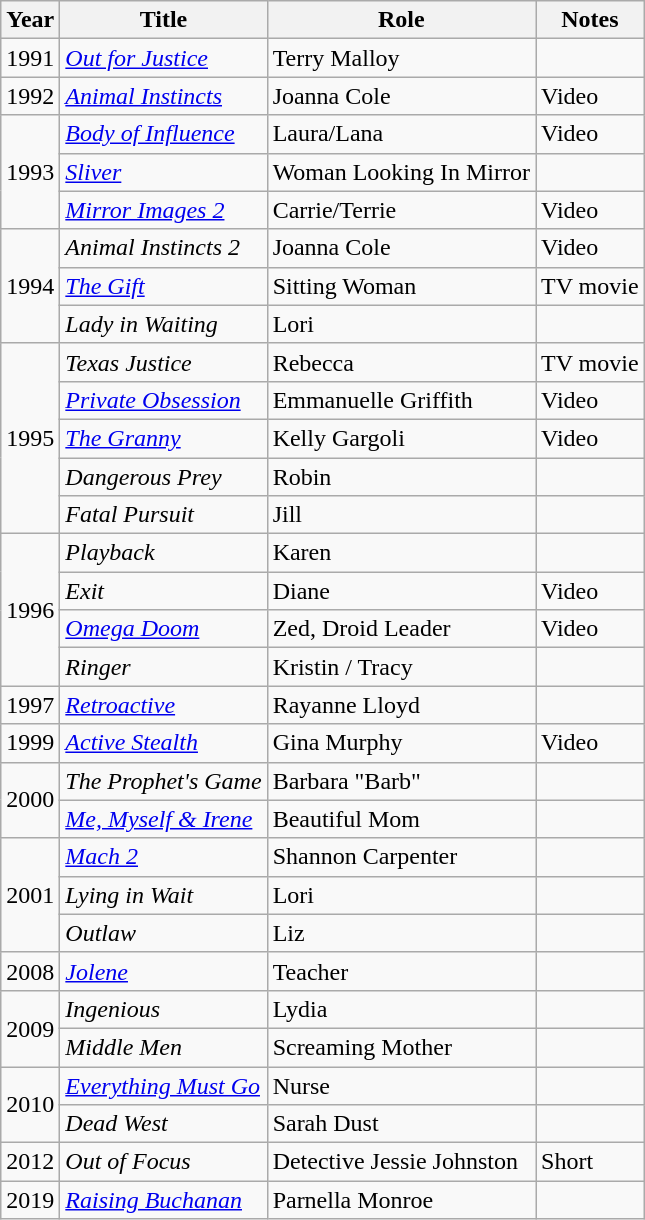<table class="wikitable sortable">
<tr>
<th>Year</th>
<th>Title</th>
<th>Role</th>
<th>Notes</th>
</tr>
<tr>
<td>1991</td>
<td><em><a href='#'>Out for Justice</a></em></td>
<td>Terry Malloy</td>
<td></td>
</tr>
<tr>
<td>1992</td>
<td><em><a href='#'>Animal Instincts</a></em></td>
<td>Joanna Cole</td>
<td>Video</td>
</tr>
<tr>
<td rowspan="3">1993</td>
<td><em><a href='#'>Body of Influence</a></em></td>
<td>Laura/Lana</td>
<td>Video</td>
</tr>
<tr>
<td><em><a href='#'>Sliver</a></em></td>
<td>Woman Looking In Mirror</td>
<td></td>
</tr>
<tr>
<td><em><a href='#'>Mirror Images 2</a></em></td>
<td>Carrie/Terrie</td>
<td>Video</td>
</tr>
<tr>
<td rowspan="3">1994</td>
<td><em>Animal Instincts 2</em></td>
<td>Joanna Cole</td>
<td>Video</td>
</tr>
<tr>
<td><em><a href='#'>The Gift</a></em></td>
<td>Sitting Woman</td>
<td>TV movie</td>
</tr>
<tr>
<td><em>Lady in Waiting</em></td>
<td>Lori</td>
<td></td>
</tr>
<tr>
<td rowspan="5">1995</td>
<td><em>Texas Justice</em></td>
<td>Rebecca</td>
<td>TV movie</td>
</tr>
<tr>
<td><em><a href='#'>Private Obsession</a></em></td>
<td>Emmanuelle Griffith</td>
<td>Video</td>
</tr>
<tr>
<td><em><a href='#'>The Granny</a></em></td>
<td>Kelly Gargoli</td>
<td>Video</td>
</tr>
<tr>
<td><em>Dangerous Prey</em></td>
<td>Robin</td>
<td></td>
</tr>
<tr>
<td><em>Fatal Pursuit</em></td>
<td>Jill</td>
<td></td>
</tr>
<tr>
<td rowspan="4">1996</td>
<td><em>Playback</em></td>
<td>Karen</td>
<td></td>
</tr>
<tr>
<td><em>Exit</em></td>
<td>Diane</td>
<td>Video</td>
</tr>
<tr>
<td><em><a href='#'>Omega Doom</a></em></td>
<td>Zed, Droid Leader</td>
<td>Video</td>
</tr>
<tr>
<td><em>Ringer</em></td>
<td>Kristin / Tracy</td>
<td></td>
</tr>
<tr>
<td>1997</td>
<td><em><a href='#'>Retroactive</a></em></td>
<td>Rayanne Lloyd</td>
<td></td>
</tr>
<tr>
<td>1999</td>
<td><em><a href='#'>Active Stealth</a></em></td>
<td>Gina Murphy</td>
<td>Video</td>
</tr>
<tr>
<td rowspan="2">2000</td>
<td><em>The Prophet's Game</em></td>
<td>Barbara "Barb"</td>
<td></td>
</tr>
<tr>
<td><em><a href='#'>Me, Myself & Irene</a></em></td>
<td>Beautiful Mom</td>
<td></td>
</tr>
<tr>
<td rowspan="3">2001</td>
<td><em><a href='#'>Mach 2</a></em></td>
<td>Shannon Carpenter</td>
<td></td>
</tr>
<tr>
<td><em>Lying in Wait</em></td>
<td>Lori</td>
<td></td>
</tr>
<tr>
<td><em>Outlaw</em></td>
<td>Liz</td>
<td></td>
</tr>
<tr>
<td>2008</td>
<td><em><a href='#'>Jolene</a></em></td>
<td>Teacher</td>
<td></td>
</tr>
<tr>
<td rowspan="2">2009</td>
<td><em>Ingenious</em></td>
<td>Lydia</td>
<td></td>
</tr>
<tr>
<td><em>Middle Men</em></td>
<td>Screaming Mother</td>
<td></td>
</tr>
<tr>
<td rowspan="2">2010</td>
<td><em><a href='#'>Everything Must Go</a></em></td>
<td>Nurse</td>
<td></td>
</tr>
<tr>
<td><em>Dead West</em></td>
<td>Sarah Dust</td>
<td></td>
</tr>
<tr>
<td>2012</td>
<td><em>Out of Focus</em></td>
<td>Detective Jessie Johnston</td>
<td>Short</td>
</tr>
<tr>
<td>2019</td>
<td><em><a href='#'>Raising Buchanan</a></em></td>
<td>Parnella Monroe</td>
<td></td>
</tr>
</table>
